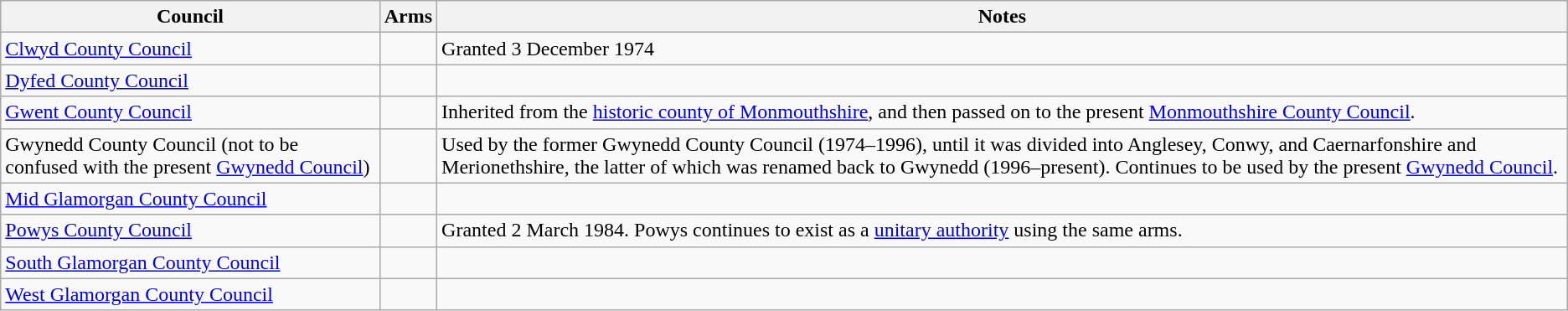<table class="wikitable">
<tr>
<th>Council</th>
<th>Arms</th>
<th>Notes</th>
</tr>
<tr>
<td><a href='#'>Clwyd County Council</a></td>
<td></td>
<td>Granted 3 December 1974</td>
</tr>
<tr>
<td><a href='#'>Dyfed County Council</a></td>
<td> <br></td>
<td></td>
</tr>
<tr>
<td><a href='#'>Gwent County Council</a></td>
<td></td>
<td>Inherited from the <a href='#'>historic county of Monmouthshire</a>, and then passed on to the present <a href='#'>Monmouthshire County Council</a>.</td>
</tr>
<tr>
<td>Gwynedd County Council (not to be confused with the present <a href='#'>Gwynedd Council</a>)</td>
<td> <br></td>
<td>Used by the former Gwynedd County Council (1974–1996), until it was divided into Anglesey, Conwy, and Caernarfonshire and Merionethshire, the latter of which was renamed back to Gwynedd (1996–present). Continues to be used by the present <a href='#'>Gwynedd Council</a>.</td>
</tr>
<tr>
<td><a href='#'>Mid Glamorgan County Council</a></td>
<td></td>
<td></td>
</tr>
<tr>
<td><a href='#'>Powys County Council</a></td>
<td></td>
<td>Granted 2 March 1984. Powys continues to exist as a <a href='#'>unitary authority</a> using the same arms.</td>
</tr>
<tr>
<td><a href='#'>South Glamorgan County Council</a></td>
<td></td>
<td></td>
</tr>
<tr>
<td><a href='#'>West Glamorgan County Council</a></td>
<td></td>
<td></td>
</tr>
</table>
